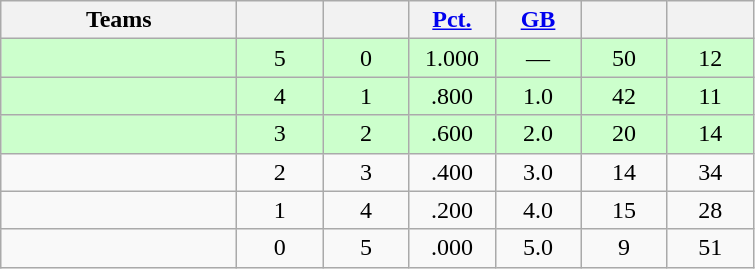<table class="wikitable" style="text-align:center;">
<tr>
<th width=150px>Teams</th>
<th width=50px></th>
<th width=50px></th>
<th width=50px><a href='#'>Pct.</a></th>
<th width=50px><a href='#'>GB</a></th>
<th width=50px></th>
<th width=50px></th>
</tr>
<tr style="background-color:#ccffcc">
<td align=left></td>
<td>5</td>
<td>0</td>
<td>1.000</td>
<td>—</td>
<td>50</td>
<td>12</td>
</tr>
<tr style="background-color:#ccffcc">
<td align=left></td>
<td>4</td>
<td>1</td>
<td>.800</td>
<td>1.0</td>
<td>42</td>
<td>11</td>
</tr>
<tr style="background-color:#ccffcc">
<td align=left></td>
<td>3</td>
<td>2</td>
<td>.600</td>
<td>2.0</td>
<td>20</td>
<td>14</td>
</tr>
<tr style="background-color:">
<td align=left></td>
<td>2</td>
<td>3</td>
<td>.400</td>
<td>3.0</td>
<td>14</td>
<td>34</td>
</tr>
<tr style="background-color:">
<td align=left></td>
<td>1</td>
<td>4</td>
<td>.200</td>
<td>4.0</td>
<td>15</td>
<td>28</td>
</tr>
<tr style="background-color:">
<td align=left></td>
<td>0</td>
<td>5</td>
<td>.000</td>
<td>5.0</td>
<td>9</td>
<td>51</td>
</tr>
</table>
